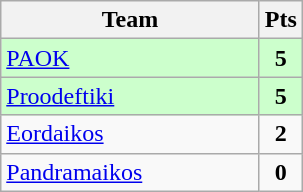<table class="wikitable" style="text-align: center;">
<tr>
<th width=165>Team</th>
<th width=20>Pts</th>
</tr>
<tr bgcolor="#ccffcc">
<td align=left><a href='#'>PAOK</a></td>
<td><strong>5</strong></td>
</tr>
<tr bgcolor="#ccffcc">
<td align=left><a href='#'>Proodeftiki</a></td>
<td><strong>5</strong></td>
</tr>
<tr>
<td align=left><a href='#'>Eordaikos</a></td>
<td><strong>2</strong></td>
</tr>
<tr>
<td align=left><a href='#'>Pandramaikos</a></td>
<td><strong>0</strong></td>
</tr>
</table>
